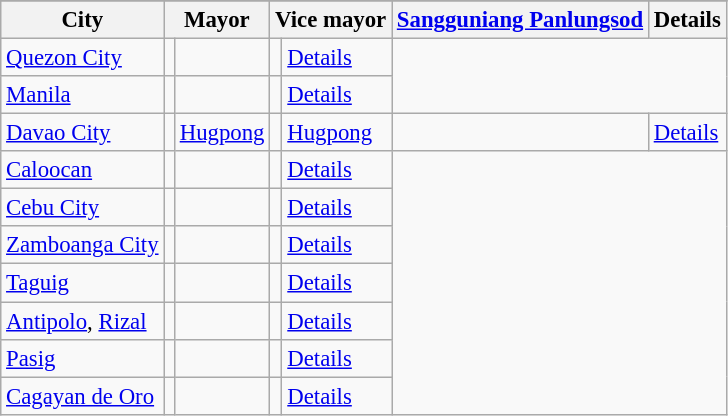<table class=wikitable style="font-size:95%;">
<tr>
</tr>
<tr>
<th>City</th>
<th colspan=2>Mayor</th>
<th colspan=2>Vice mayor</th>
<th><a href='#'>Sangguniang Panlungsod</a></th>
<th>Details</th>
</tr>
<tr>
<td><a href='#'>Quezon City</a></td>
<td></td>
<td></td>
<td></td>
<td><a href='#'>Details</a></td>
</tr>
<tr>
<td><a href='#'>Manila</a></td>
<td></td>
<td></td>
<td></td>
<td><a href='#'>Details</a></td>
</tr>
<tr>
<td><a href='#'>Davao City</a></td>
<td></td>
<td align=left><a href='#'>Hugpong</a></td>
<td></td>
<td align=left><a href='#'>Hugpong</a></td>
<td></td>
<td><a href='#'>Details</a></td>
</tr>
<tr>
<td><a href='#'>Caloocan</a></td>
<td></td>
<td></td>
<td></td>
<td><a href='#'>Details</a></td>
</tr>
<tr>
<td><a href='#'>Cebu City</a></td>
<td></td>
<td></td>
<td></td>
<td><a href='#'>Details</a></td>
</tr>
<tr>
<td><a href='#'>Zamboanga City</a></td>
<td></td>
<td></td>
<td></td>
<td><a href='#'>Details</a></td>
</tr>
<tr>
<td><a href='#'>Taguig</a></td>
<td></td>
<td></td>
<td></td>
<td><a href='#'>Details</a></td>
</tr>
<tr>
<td><a href='#'>Antipolo</a>, <a href='#'>Rizal</a></td>
<td></td>
<td></td>
<td></td>
<td><a href='#'>Details</a></td>
</tr>
<tr>
<td><a href='#'>Pasig</a></td>
<td></td>
<td></td>
<td></td>
<td><a href='#'>Details</a></td>
</tr>
<tr>
<td><a href='#'>Cagayan de Oro</a></td>
<td></td>
<td></td>
<td></td>
<td><a href='#'>Details</a></td>
</tr>
</table>
